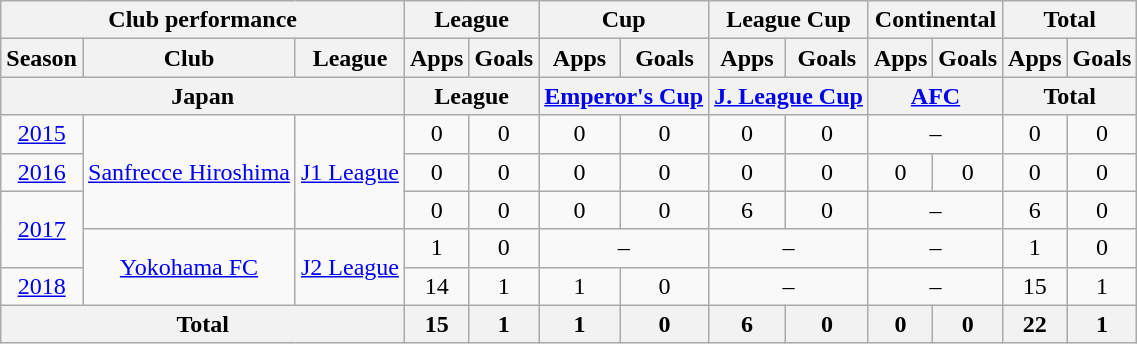<table class="wikitable" style="text-align:center;">
<tr>
<th colspan=3>Club performance</th>
<th colspan=2>League</th>
<th colspan=2>Cup</th>
<th colspan=2>League Cup</th>
<th colspan=2>Continental</th>
<th colspan=2>Total</th>
</tr>
<tr>
<th>Season</th>
<th>Club</th>
<th>League</th>
<th>Apps</th>
<th>Goals</th>
<th>Apps</th>
<th>Goals</th>
<th>Apps</th>
<th>Goals</th>
<th>Apps</th>
<th>Goals</th>
<th>Apps</th>
<th>Goals</th>
</tr>
<tr>
<th colspan=3>Japan</th>
<th colspan=2>League</th>
<th colspan=2><a href='#'>Emperor's Cup</a></th>
<th colspan=2><a href='#'>J. League Cup</a></th>
<th colspan=2><a href='#'>AFC</a></th>
<th colspan=2>Total</th>
</tr>
<tr>
<td><a href='#'>2015</a></td>
<td rowspan="3"><a href='#'>Sanfrecce Hiroshima</a></td>
<td rowspan="3"><a href='#'>J1 League</a></td>
<td>0</td>
<td>0</td>
<td>0</td>
<td>0</td>
<td>0</td>
<td>0</td>
<td colspan="2">–</td>
<td>0</td>
<td>0</td>
</tr>
<tr>
<td><a href='#'>2016</a></td>
<td>0</td>
<td>0</td>
<td>0</td>
<td>0</td>
<td>0</td>
<td>0</td>
<td>0</td>
<td>0</td>
<td>0</td>
<td>0</td>
</tr>
<tr>
<td rowspan="2"><a href='#'>2017</a></td>
<td>0</td>
<td>0</td>
<td>0</td>
<td>0</td>
<td>6</td>
<td>0</td>
<td colspan="2">–</td>
<td>6</td>
<td>0</td>
</tr>
<tr>
<td rowspan="2"><a href='#'>Yokohama FC</a></td>
<td rowspan="2"><a href='#'>J2 League</a></td>
<td>1</td>
<td>0</td>
<td colspan="2">–</td>
<td colspan="2">–</td>
<td colspan="2">–</td>
<td>1</td>
<td>0</td>
</tr>
<tr>
<td><a href='#'>2018</a></td>
<td>14</td>
<td>1</td>
<td>1</td>
<td>0</td>
<td colspan="2">–</td>
<td colspan="2">–</td>
<td>15</td>
<td>1</td>
</tr>
<tr>
<th colspan=3>Total</th>
<th>15</th>
<th>1</th>
<th>1</th>
<th>0</th>
<th>6</th>
<th>0</th>
<th>0</th>
<th>0</th>
<th>22</th>
<th>1</th>
</tr>
</table>
